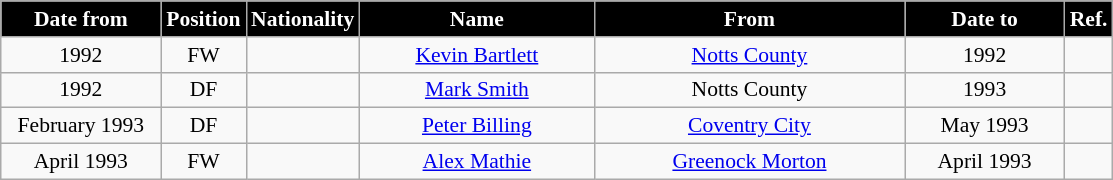<table class="wikitable" style="text-align:center; font-size:90%; ">
<tr>
<th style="background:#000000; color:white; width:100px;">Date from</th>
<th style="background:#000000; color:white; width:50px;">Position</th>
<th style="background:#000000; color:white; width:50px;">Nationality</th>
<th style="background:#000000; color:white; width:150px;">Name</th>
<th style="background:#000000; color:white; width:200px;">From</th>
<th style="background:#000000; color:white; width:100px;">Date to</th>
<th style="background:#000000; color:white; width:25px;">Ref.</th>
</tr>
<tr>
<td>1992</td>
<td>FW</td>
<td></td>
<td><a href='#'>Kevin Bartlett</a></td>
<td><a href='#'>Notts County</a></td>
<td>1992</td>
<td></td>
</tr>
<tr>
<td>1992</td>
<td>DF</td>
<td></td>
<td><a href='#'>Mark Smith</a></td>
<td>Notts County</td>
<td>1993</td>
<td></td>
</tr>
<tr>
<td>February 1993</td>
<td>DF</td>
<td></td>
<td><a href='#'>Peter Billing</a></td>
<td><a href='#'>Coventry City</a></td>
<td>May 1993</td>
<td></td>
</tr>
<tr>
<td>April 1993</td>
<td>FW</td>
<td></td>
<td><a href='#'>Alex Mathie</a></td>
<td> <a href='#'>Greenock Morton</a></td>
<td>April 1993</td>
<td></td>
</tr>
</table>
